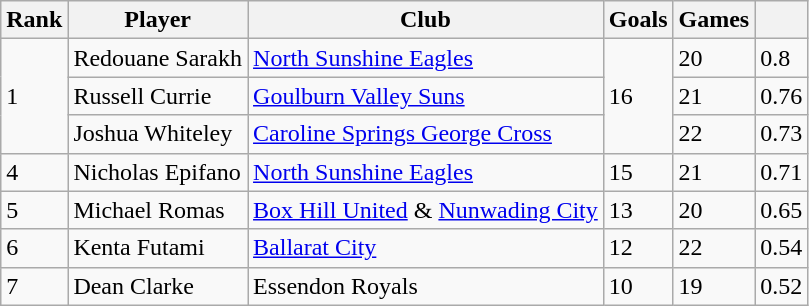<table class="wikitable">
<tr>
<th>Rank</th>
<th>Player</th>
<th>Club</th>
<th>Goals</th>
<th>Games</th>
<th></th>
</tr>
<tr>
<td rowspan="3">1</td>
<td>Redouane Sarakh</td>
<td><a href='#'>North Sunshine Eagles</a></td>
<td rowspan="3">16</td>
<td>20</td>
<td>0.8</td>
</tr>
<tr>
<td>Russell Currie</td>
<td><a href='#'>Goulburn Valley Suns</a></td>
<td>21</td>
<td>0.76</td>
</tr>
<tr>
<td>Joshua Whiteley</td>
<td><a href='#'>Caroline Springs George Cross</a></td>
<td>22</td>
<td>0.73</td>
</tr>
<tr>
<td>4</td>
<td>Nicholas Epifano</td>
<td><a href='#'>North Sunshine Eagles</a></td>
<td>15</td>
<td>21</td>
<td>0.71</td>
</tr>
<tr>
<td>5</td>
<td>Michael Romas</td>
<td><a href='#'>Box Hill United</a> & <a href='#'>Nunwading City</a></td>
<td>13</td>
<td>20</td>
<td>0.65</td>
</tr>
<tr>
<td>6</td>
<td>Kenta Futami</td>
<td><a href='#'>Ballarat City</a></td>
<td>12</td>
<td>22</td>
<td>0.54</td>
</tr>
<tr>
<td>7</td>
<td>Dean Clarke</td>
<td>Essendon Royals</td>
<td>10</td>
<td>19</td>
<td>0.52</td>
</tr>
</table>
